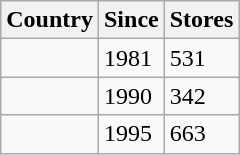<table class="wikitable sortable">
<tr>
<th>Country</th>
<th>Since</th>
<th>Stores</th>
</tr>
<tr>
<td></td>
<td>1981</td>
<td>531</td>
</tr>
<tr>
<td></td>
<td>1990</td>
<td>342</td>
</tr>
<tr>
<td></td>
<td>1995</td>
<td>663</td>
</tr>
</table>
